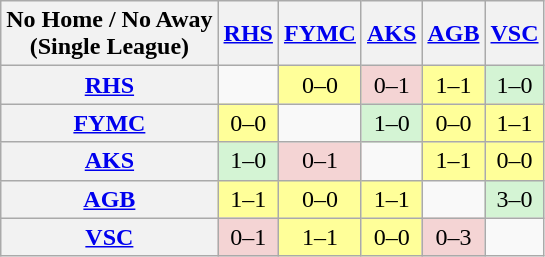<table class="wikitable" style="text-align:center">
<tr>
<th>No Home / No Away <br> (Single League)</th>
<th><a href='#'>RHS</a></th>
<th><a href='#'>FYMC</a></th>
<th><a href='#'>AKS</a></th>
<th><a href='#'>AGB</a></th>
<th><a href='#'>VSC</a></th>
</tr>
<tr>
<th><a href='#'>RHS</a></th>
<td></td>
<td style="background-color:#ffff99">0–0</td>
<td style="background-color:#f4d4d4">0–1</td>
<td style="background-color:#ffff99">1–1</td>
<td style="background-color:#d4f4d4">1–0</td>
</tr>
<tr>
<th><a href='#'>FYMC</a></th>
<td style="background-color:#ffff99">0–0</td>
<td></td>
<td style="background-color:#d4f4d4">1–0</td>
<td style="background-color:#ffff99">0–0</td>
<td style="background-color:#ffff99">1–1</td>
</tr>
<tr>
<th><a href='#'>AKS</a></th>
<td style="background-color:#d4f4d4">1–0</td>
<td style="background-color:#f4d4d4">0–1</td>
<td></td>
<td style="background-color:#ffff99">1–1</td>
<td style="background-color:#ffff99">0–0</td>
</tr>
<tr>
<th><a href='#'>AGB</a></th>
<td style="background-color:#ffff99">1–1</td>
<td style="background-color:#ffff99">0–0</td>
<td style="background-color:#ffff99">1–1</td>
<td></td>
<td style="background-color:#d4f4d4">3–0</td>
</tr>
<tr>
<th><a href='#'>VSC</a></th>
<td style="background-color:#f4d4d4">0–1</td>
<td style="background-color:#ffff99">1–1</td>
<td style="background-color:#ffff99">0–0</td>
<td style="background-color:#f4d4d4">0–3</td>
<td></td>
</tr>
</table>
